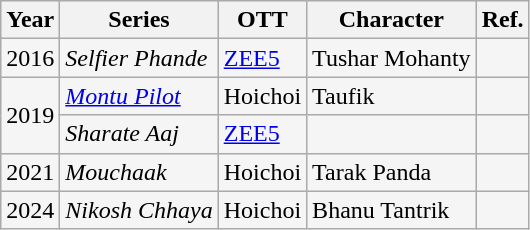<table class="wikitable sortable" style="background:#F5F5F5F5;">
<tr>
<th>Year</th>
<th>Series</th>
<th>OTT</th>
<th>Character</th>
<th>Ref.</th>
</tr>
<tr>
<td>2016</td>
<td><em>Selfier Phande</em></td>
<td><a href='#'>ZEE5</a></td>
<td>Tushar Mohanty</td>
<td></td>
</tr>
<tr>
<td rowspan="2">2019</td>
<td><em><a href='#'>Montu Pilot</a></em></td>
<td>Hoichoi</td>
<td>Taufik</td>
<td></td>
</tr>
<tr>
<td><em>Sharate Aaj</em></td>
<td><a href='#'>ZEE5</a></td>
<td></td>
<td></td>
</tr>
<tr>
<td>2021</td>
<td><em>Mouchaak</em></td>
<td>Hoichoi</td>
<td>Tarak Panda</td>
<td></td>
</tr>
<tr>
<td>2024</td>
<td><em>Nikosh Chhaya</em></td>
<td>Hoichoi</td>
<td>Bhanu Tantrik</td>
<td></td>
</tr>
</table>
